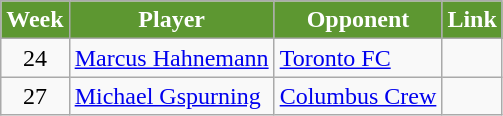<table class=wikitable>
<tr>
<th style="background:#5d9731; color:white; text-align:center;">Week</th>
<th style="background:#5d9731; color:white; text-align:center;">Player</th>
<th style="background:#5d9731; color:white; text-align:center;">Opponent</th>
<th style="background:#5d9731; color:white; text-align:center;">Link</th>
</tr>
<tr>
<td align=center>24</td>
<td> <a href='#'>Marcus Hahnemann</a></td>
<td><a href='#'>Toronto FC</a></td>
<td></td>
</tr>
<tr>
<td align=center>27</td>
<td> <a href='#'>Michael Gspurning</a></td>
<td><a href='#'>Columbus Crew</a></td>
<td></td>
</tr>
</table>
